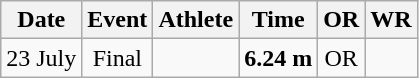<table class=wikitable style=text-align:center>
<tr>
<th>Date</th>
<th>Event</th>
<th>Athlete</th>
<th>Time</th>
<th>OR</th>
<th>WR</th>
</tr>
<tr>
<td>23 July</td>
<td>Final</td>
<td align=left></td>
<td><strong>6.24 m</strong></td>
<td>OR</td>
<td></td>
</tr>
</table>
